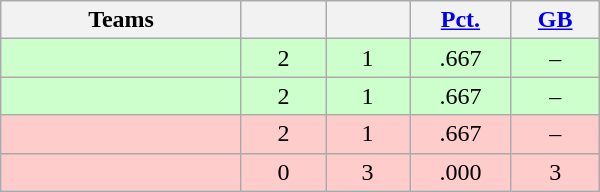<table class="wikitable" width="400" style="text-align:center;">
<tr>
<th width="20%">Teams</th>
<th width="7%"></th>
<th width="7%"></th>
<th width="8%"><a href='#'>Pct.</a></th>
<th width="7%"><a href='#'>GB</a></th>
</tr>
<tr style="background-color:#cfc">
<td align=left></td>
<td>2</td>
<td>1</td>
<td>.667</td>
<td>–</td>
</tr>
<tr style="background-color:#cfc">
<td align=left></td>
<td>2</td>
<td>1</td>
<td>.667</td>
<td>–</td>
</tr>
<tr style="background-color:#fcc">
<td align=left></td>
<td>2</td>
<td>1</td>
<td>.667</td>
<td>–</td>
</tr>
<tr style="background-color:#fcc">
<td align=left></td>
<td>0</td>
<td>3</td>
<td>.000</td>
<td>3</td>
</tr>
</table>
